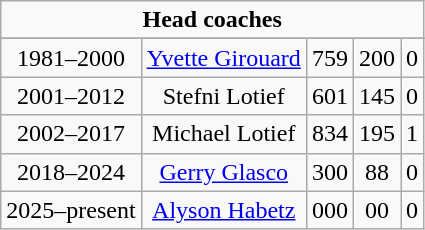<table class="wikitable">
<tr align="center">
<td align="center" Colspan="5"><strong>Head coaches</strong></td>
</tr>
<tr align="center">
</tr>
<tr align="center">
<td>1981–2000</td>
<td><a href='#'>Yvette Girouard</a></td>
<td>759</td>
<td>200</td>
<td>0</td>
</tr>
<tr align="center">
<td>2001–2012</td>
<td>Stefni Lotief</td>
<td>601</td>
<td>145</td>
<td>0</td>
</tr>
<tr align="center">
<td>2002–2017</td>
<td>Michael Lotief</td>
<td>834</td>
<td>195</td>
<td>1</td>
</tr>
<tr align="center">
<td>2018–2024</td>
<td><a href='#'>Gerry Glasco</a></td>
<td>300</td>
<td>88</td>
<td>0</td>
</tr>
<tr align="center">
<td>2025–present</td>
<td><a href='#'>Alyson Habetz</a></td>
<td>000</td>
<td>00</td>
<td>0</td>
</tr>
</table>
